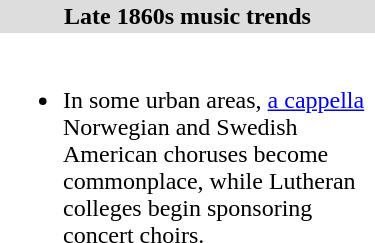<table align="right" border="0" width=250 cellpadding="2" cellspacing="0" style="margin-left:0.5em;" class="toccolours">
<tr>
<th style="background:#ddd;">Late 1860s music trends</th>
</tr>
<tr>
<td><br><ul><li>In some urban areas, <a href='#'>a cappella</a> Norwegian and Swedish American choruses become commonplace, while Lutheran colleges begin sponsoring concert choirs.</li></ul></td>
</tr>
</table>
